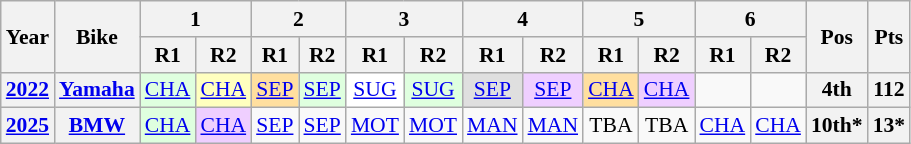<table class="wikitable" style="text-align:center; font-size:90%">
<tr>
<th valign="middle" rowspan=2>Year</th>
<th valign="middle" rowspan=2>Bike</th>
<th colspan=2>1</th>
<th colspan=2>2</th>
<th colspan=2>3</th>
<th colspan=2>4</th>
<th colspan=2>5</th>
<th colspan=2>6</th>
<th rowspan=2>Pos</th>
<th rowspan=2>Pts</th>
</tr>
<tr>
<th>R1</th>
<th>R2</th>
<th>R1</th>
<th>R2</th>
<th>R1</th>
<th>R2</th>
<th>R1</th>
<th>R2</th>
<th>R1</th>
<th>R2</th>
<th>R1</th>
<th>R2</th>
</tr>
<tr>
<th><a href='#'>2022</a></th>
<th><a href='#'>Yamaha</a></th>
<td style="background:#dfffdf;"><a href='#'>CHA</a><br></td>
<td style="background:#ffffbf;"><a href='#'>CHA</a><br></td>
<td style="background:#ffdf9f;"><a href='#'>SEP</a><br></td>
<td style="background:#dfffdf;"><a href='#'>SEP</a><br></td>
<td style="background:#ffffff;"><a href='#'>SUG</a><br></td>
<td style="background:#dfffdf;"><a href='#'>SUG</a><br></td>
<td style="background:#dfdfdf;"><a href='#'>SEP</a><br></td>
<td style="background:#efcfff;"><a href='#'>SEP</a><br></td>
<td style="background:#ffdf9f;"><a href='#'>CHA</a><br></td>
<td style="background:#efcfff;"><a href='#'>CHA</a><br></td>
<td></td>
<td></td>
<th>4th</th>
<th>112</th>
</tr>
<tr>
<th><a href='#'>2025</a></th>
<th><a href='#'>BMW</a></th>
<td style="background:#dfffdf;"><a href='#'>CHA</a><br></td>
<td style="background:#efcfff;"><a href='#'>CHA</a><br></td>
<td style="background:#;"><a href='#'>SEP</a><br></td>
<td style="background:#;"><a href='#'>SEP</a><br></td>
<td style="background:#;"><a href='#'>MOT</a><br></td>
<td style="background:#;"><a href='#'>MOT</a><br></td>
<td style="background:#;"><a href='#'>MAN</a><br></td>
<td style="background:#;"><a href='#'>MAN</a><br></td>
<td style="background:#;">TBA<br></td>
<td style="background:#;">TBA<br></td>
<td style="background:#;"><a href='#'>CHA</a><br></td>
<td style="background:#;"><a href='#'>CHA</a><br></td>
<th>10th*</th>
<th>13*</th>
</tr>
</table>
